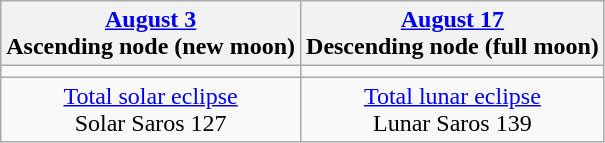<table class="wikitable">
<tr>
<th><a href='#'>August 3</a><br>Ascending node (new moon)<br></th>
<th><a href='#'>August 17</a><br>Descending node (full moon)<br></th>
</tr>
<tr>
<td></td>
<td></td>
</tr>
<tr align=center>
<td><a href='#'>Total solar eclipse</a><br>Solar Saros 127</td>
<td><a href='#'>Total lunar eclipse</a><br>Lunar Saros 139</td>
</tr>
</table>
